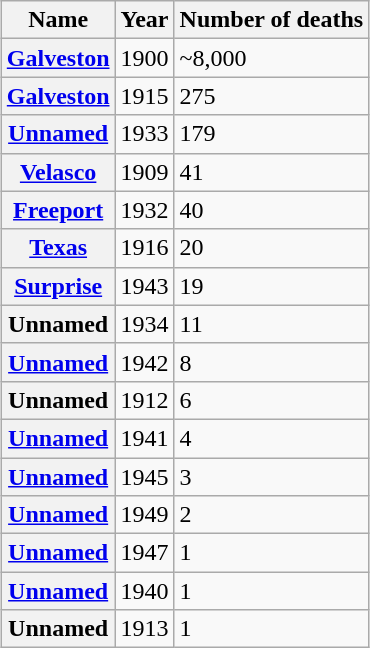<table class="wikitable sortable plainrowheaders" style="margin:1em auto;">
<tr>
<th scope="col">Name</th>
<th scope="col">Year</th>
<th scope="col">Number of deaths</th>
</tr>
<tr>
<th scope="row"><a href='#'>Galveston</a></th>
<td>1900</td>
<td>~8,000</td>
</tr>
<tr>
<th scope="row"><a href='#'>Galveston</a></th>
<td>1915</td>
<td>275</td>
</tr>
<tr>
<th scope="row"><a href='#'>Unnamed</a></th>
<td>1933</td>
<td>179</td>
</tr>
<tr>
<th scope="row"><a href='#'>Velasco</a></th>
<td>1909</td>
<td>41</td>
</tr>
<tr>
<th scope="row"><a href='#'>Freeport</a></th>
<td>1932</td>
<td>40</td>
</tr>
<tr>
<th scope="row"><a href='#'>Texas</a></th>
<td>1916</td>
<td>20</td>
</tr>
<tr>
<th scope="row"><a href='#'>Surprise</a></th>
<td>1943</td>
<td>19</td>
</tr>
<tr>
<th scope="row">Unnamed</th>
<td>1934</td>
<td>11</td>
</tr>
<tr>
<th scope="row"><a href='#'>Unnamed</a></th>
<td>1942</td>
<td>8</td>
</tr>
<tr>
<th scope="row">Unnamed</th>
<td>1912</td>
<td>6</td>
</tr>
<tr>
<th scope="row"><a href='#'>Unnamed</a></th>
<td>1941</td>
<td>4</td>
</tr>
<tr>
<th scope="row"><a href='#'>Unnamed</a></th>
<td>1945</td>
<td>3</td>
</tr>
<tr>
<th scope="row"><a href='#'>Unnamed</a></th>
<td>1949</td>
<td>2</td>
</tr>
<tr>
<th scope="row"><a href='#'>Unnamed</a></th>
<td>1947</td>
<td>1</td>
</tr>
<tr>
<th scope="row"><a href='#'>Unnamed</a></th>
<td>1940</td>
<td>1</td>
</tr>
<tr>
<th scope="row">Unnamed</th>
<td>1913</td>
<td>1</td>
</tr>
</table>
